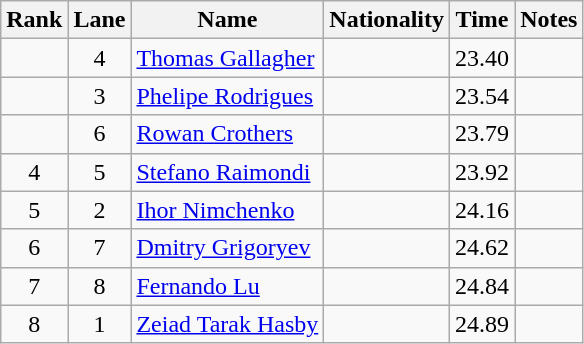<table class="wikitable sortable" style="text-align:center">
<tr>
<th>Rank</th>
<th>Lane</th>
<th>Name</th>
<th>Nationality</th>
<th>Time</th>
<th>Notes</th>
</tr>
<tr>
<td></td>
<td>4</td>
<td align="left"><a href='#'>Thomas Gallagher</a></td>
<td align="left"></td>
<td>23.40</td>
<td></td>
</tr>
<tr>
<td></td>
<td>3</td>
<td align="left"><a href='#'>Phelipe Rodrigues</a></td>
<td align=left></td>
<td>23.54</td>
<td></td>
</tr>
<tr>
<td></td>
<td>6</td>
<td align="left"><a href='#'>Rowan Crothers</a></td>
<td align=left></td>
<td>23.79</td>
<td></td>
</tr>
<tr>
<td>4</td>
<td>5</td>
<td align="left"><a href='#'>Stefano Raimondi</a></td>
<td align=left></td>
<td>23.92</td>
<td></td>
</tr>
<tr>
<td>5</td>
<td>2</td>
<td align="left"><a href='#'>Ihor Nimchenko</a></td>
<td align=left></td>
<td>24.16</td>
<td></td>
</tr>
<tr>
<td>6</td>
<td>7</td>
<td align="left"><a href='#'>Dmitry Grigoryev</a></td>
<td align=left></td>
<td>24.62</td>
<td></td>
</tr>
<tr>
<td>7</td>
<td>8</td>
<td align="left"><a href='#'>Fernando Lu</a></td>
<td align=left></td>
<td>24.84</td>
<td></td>
</tr>
<tr>
<td>8</td>
<td>1</td>
<td align="left"><a href='#'>Zeiad Tarak Hasby</a></td>
<td align=left></td>
<td>24.89</td>
<td></td>
</tr>
</table>
